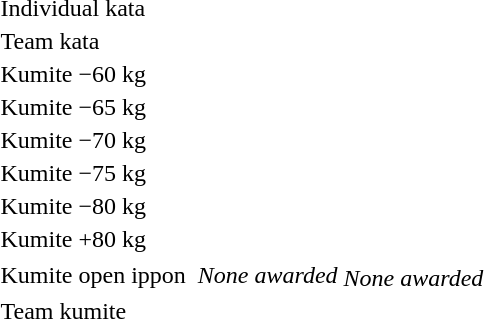<table>
<tr>
<td>Individual kata</td>
<td></td>
<td></td>
<td></td>
</tr>
<tr>
<td>Team kata</td>
<td></td>
<td></td>
<td></td>
</tr>
<tr>
<td rowspan=2>Kumite −60 kg</td>
<td rowspan=2></td>
<td rowspan=2></td>
<td></td>
</tr>
<tr>
<td></td>
</tr>
<tr>
<td rowspan=2>Kumite −65 kg</td>
<td rowspan=2></td>
<td rowspan=2></td>
<td></td>
</tr>
<tr>
<td></td>
</tr>
<tr>
<td rowspan=2>Kumite −70 kg</td>
<td rowspan=2></td>
<td rowspan=2></td>
<td></td>
</tr>
<tr>
<td></td>
</tr>
<tr>
<td rowspan=2>Kumite −75 kg</td>
<td rowspan=2></td>
<td rowspan=2></td>
<td></td>
</tr>
<tr>
<td></td>
</tr>
<tr>
<td rowspan=2>Kumite −80 kg</td>
<td rowspan=2></td>
<td rowspan=2></td>
<td></td>
</tr>
<tr>
<td></td>
</tr>
<tr>
<td rowspan=2>Kumite +80 kg</td>
<td rowspan=2></td>
<td rowspan=2></td>
<td></td>
</tr>
<tr>
<td></td>
</tr>
<tr>
<td rowspan=2>Kumite open ippon</td>
<td rowspan=2></td>
<td rowspan=2><em>None awarded</em></td>
<td></td>
</tr>
<tr>
<td><em>None awarded</em></td>
</tr>
<tr>
<td rowspan=2>Team kumite</td>
<td rowspan=2></td>
<td rowspan=2></td>
<td></td>
</tr>
<tr>
<td></td>
</tr>
</table>
